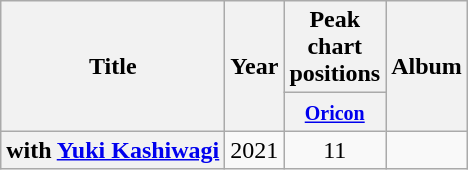<table class="wikitable plainrowheaders" style="text-align:center;">
<tr>
<th scope="col" rowspan="2">Title</th>
<th scope="col" rowspan="2">Year</th>
<th scope="col" colspan="1">Peak <br> chart <br> positions</th>
<th scope="col" rowspan="2">Album</th>
</tr>
<tr>
<th scope="col" style="width:2.5em;"><small><a href='#'>Oricon</a></small></th>
</tr>
<tr>
<th scope="row"> with <a href='#'>Yuki Kashiwagi</a></th>
<td>2021</td>
<td>11</td>
<td></td>
</tr>
</table>
